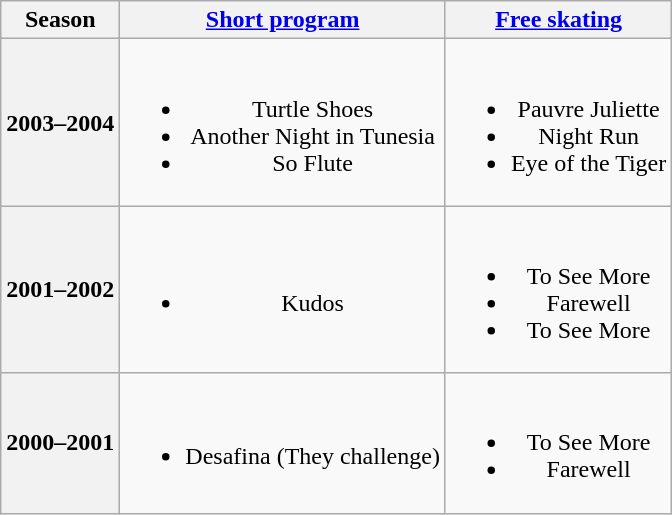<table class="wikitable" style="text-align:center">
<tr>
<th>Season</th>
<th><a href='#'>Short program</a></th>
<th><a href='#'>Free skating</a></th>
</tr>
<tr>
<th>2003–2004 <br> </th>
<td><br><ul><li>Turtle Shoes <br></li><li>Another Night in Tunesia <br></li><li>So Flute <br></li></ul></td>
<td><br><ul><li>Pauvre Juliette <br></li><li>Night Run <br></li><li>Eye of the Tiger <br></li></ul></td>
</tr>
<tr>
<th>2001–2002 <br> </th>
<td><br><ul><li>Kudos <br></li></ul></td>
<td><br><ul><li>To See More <br></li><li>Farewell <br></li><li>To See More <br></li></ul></td>
</tr>
<tr>
<th>2000–2001 <br> </th>
<td><br><ul><li>Desafina (They challenge) <br></li></ul></td>
<td><br><ul><li>To See More</li><li>Farewell</li></ul></td>
</tr>
</table>
